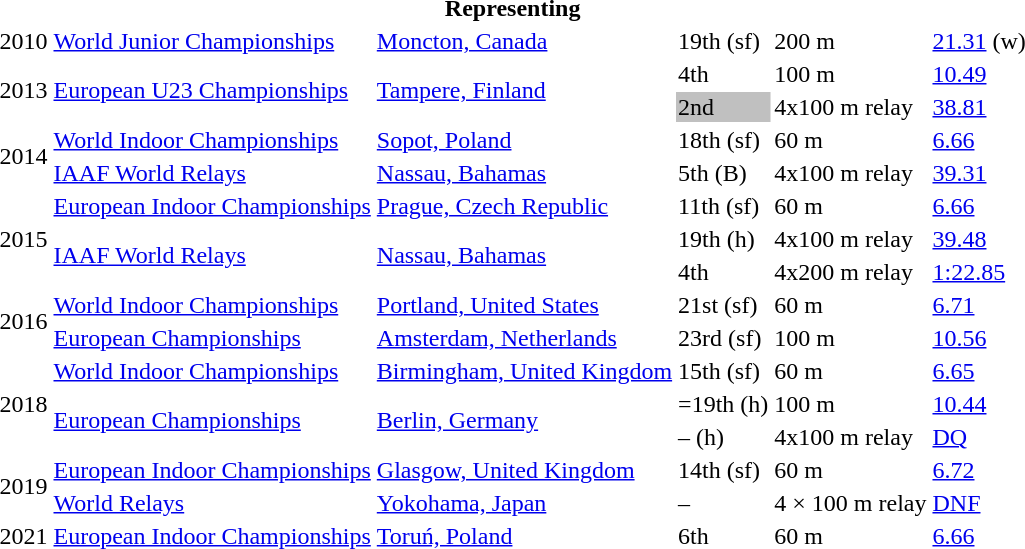<table>
<tr>
<th colspan="6">Representing </th>
</tr>
<tr>
<td>2010</td>
<td><a href='#'>World Junior Championships</a></td>
<td><a href='#'>Moncton, Canada</a></td>
<td>19th (sf)</td>
<td>200 m</td>
<td><a href='#'>21.31</a> (w)</td>
</tr>
<tr>
<td rowspan=2>2013</td>
<td rowspan=2><a href='#'>European U23 Championships</a></td>
<td rowspan=2><a href='#'>Tampere, Finland</a></td>
<td>4th</td>
<td>100 m</td>
<td><a href='#'>10.49</a></td>
</tr>
<tr>
<td bgcolor=silver>2nd</td>
<td>4x100 m relay</td>
<td><a href='#'>38.81</a></td>
</tr>
<tr>
<td rowspan=2>2014</td>
<td><a href='#'>World Indoor Championships</a></td>
<td><a href='#'>Sopot, Poland</a></td>
<td>18th (sf)</td>
<td>60 m</td>
<td><a href='#'>6.66</a></td>
</tr>
<tr>
<td><a href='#'>IAAF World Relays</a></td>
<td><a href='#'>Nassau, Bahamas</a></td>
<td>5th (B)</td>
<td>4x100 m relay</td>
<td><a href='#'>39.31</a></td>
</tr>
<tr>
<td rowspan=3>2015</td>
<td><a href='#'>European Indoor Championships</a></td>
<td><a href='#'>Prague, Czech Republic</a></td>
<td>11th (sf)</td>
<td>60 m</td>
<td><a href='#'>6.66</a></td>
</tr>
<tr>
<td rowspan=2><a href='#'>IAAF World Relays</a></td>
<td rowspan=2><a href='#'>Nassau, Bahamas</a></td>
<td>19th (h)</td>
<td>4x100 m relay</td>
<td><a href='#'>39.48</a></td>
</tr>
<tr>
<td>4th</td>
<td>4x200 m relay</td>
<td><a href='#'>1:22.85</a></td>
</tr>
<tr>
<td rowspan=2>2016</td>
<td><a href='#'>World Indoor Championships</a></td>
<td><a href='#'>Portland, United States</a></td>
<td>21st (sf)</td>
<td>60 m</td>
<td><a href='#'>6.71</a></td>
</tr>
<tr>
<td><a href='#'>European Championships</a></td>
<td><a href='#'>Amsterdam, Netherlands</a></td>
<td>23rd (sf)</td>
<td>100 m</td>
<td><a href='#'>10.56</a></td>
</tr>
<tr>
<td rowspan=3>2018</td>
<td><a href='#'>World Indoor Championships</a></td>
<td><a href='#'>Birmingham, United Kingdom</a></td>
<td>15th (sf)</td>
<td>60 m</td>
<td><a href='#'>6.65</a></td>
</tr>
<tr>
<td rowspan=2><a href='#'>European Championships</a></td>
<td rowspan=2><a href='#'>Berlin, Germany</a></td>
<td>=19th (h)</td>
<td>100 m</td>
<td><a href='#'>10.44</a></td>
</tr>
<tr>
<td>– (h)</td>
<td>4x100 m relay</td>
<td><a href='#'>DQ</a></td>
</tr>
<tr>
<td rowspan=2>2019</td>
<td><a href='#'>European Indoor Championships</a></td>
<td><a href='#'>Glasgow, United Kingdom</a></td>
<td>14th (sf)</td>
<td>60 m</td>
<td><a href='#'>6.72</a></td>
</tr>
<tr>
<td><a href='#'>World Relays</a></td>
<td><a href='#'>Yokohama, Japan</a></td>
<td>–</td>
<td>4 × 100 m relay</td>
<td><a href='#'>DNF</a></td>
</tr>
<tr>
<td>2021</td>
<td><a href='#'>European Indoor Championships</a></td>
<td><a href='#'>Toruń, Poland</a></td>
<td>6th</td>
<td>60 m</td>
<td><a href='#'>6.66</a></td>
</tr>
</table>
